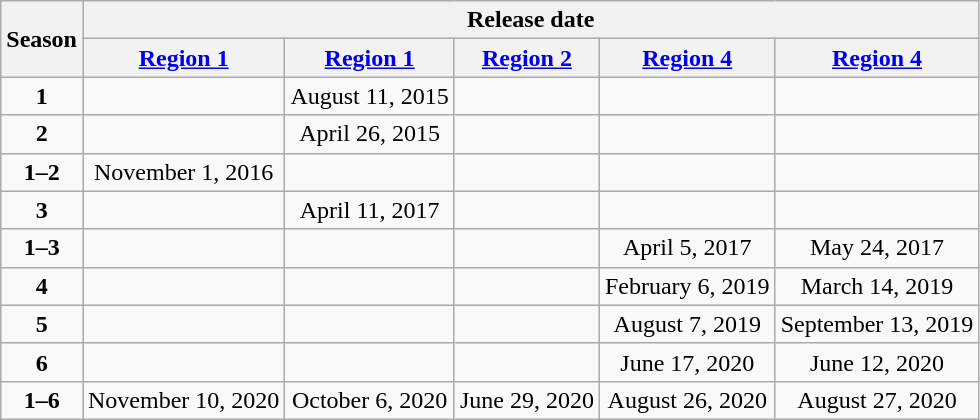<table class="wikitable" style="text-align: center;">
<tr>
<th rowspan="2">Season</th>
<th colspan="5">Release date</th>
</tr>
<tr>
<th><a href='#'>Region 1</a><br></th>
<th><a href='#'>Region 1</a><br></th>
<th><a href='#'>Region 2</a><br></th>
<th><a href='#'>Region 4</a><br></th>
<th><a href='#'>Region 4</a><br></th>
</tr>
<tr>
<td><strong>1</strong></td>
<td></td>
<td>August 11, 2015</td>
<td></td>
<td></td>
<td></td>
</tr>
<tr>
<td><strong>2</strong></td>
<td></td>
<td>April 26, 2015</td>
<td></td>
<td></td>
<td></td>
</tr>
<tr>
<td><strong>1–2</strong></td>
<td>November 1, 2016</td>
<td></td>
<td></td>
<td></td>
<td></td>
</tr>
<tr>
<td><strong>3</strong></td>
<td></td>
<td>April 11, 2017</td>
<td></td>
<td></td>
<td></td>
</tr>
<tr>
<td><strong>1–3</strong></td>
<td></td>
<td></td>
<td></td>
<td>April 5, 2017</td>
<td>May 24, 2017</td>
</tr>
<tr>
<td><strong>4</strong></td>
<td></td>
<td></td>
<td></td>
<td>February 6, 2019</td>
<td>March 14, 2019</td>
</tr>
<tr>
<td><strong>5</strong></td>
<td></td>
<td></td>
<td></td>
<td>August 7, 2019</td>
<td>September 13, 2019</td>
</tr>
<tr>
<td><strong>6</strong></td>
<td></td>
<td></td>
<td></td>
<td>June 17, 2020</td>
<td>June 12, 2020</td>
</tr>
<tr>
<td><strong>1–6</strong></td>
<td>November 10, 2020</td>
<td>October 6, 2020</td>
<td>June 29, 2020</td>
<td>August 26, 2020</td>
<td>August 27, 2020</td>
</tr>
</table>
